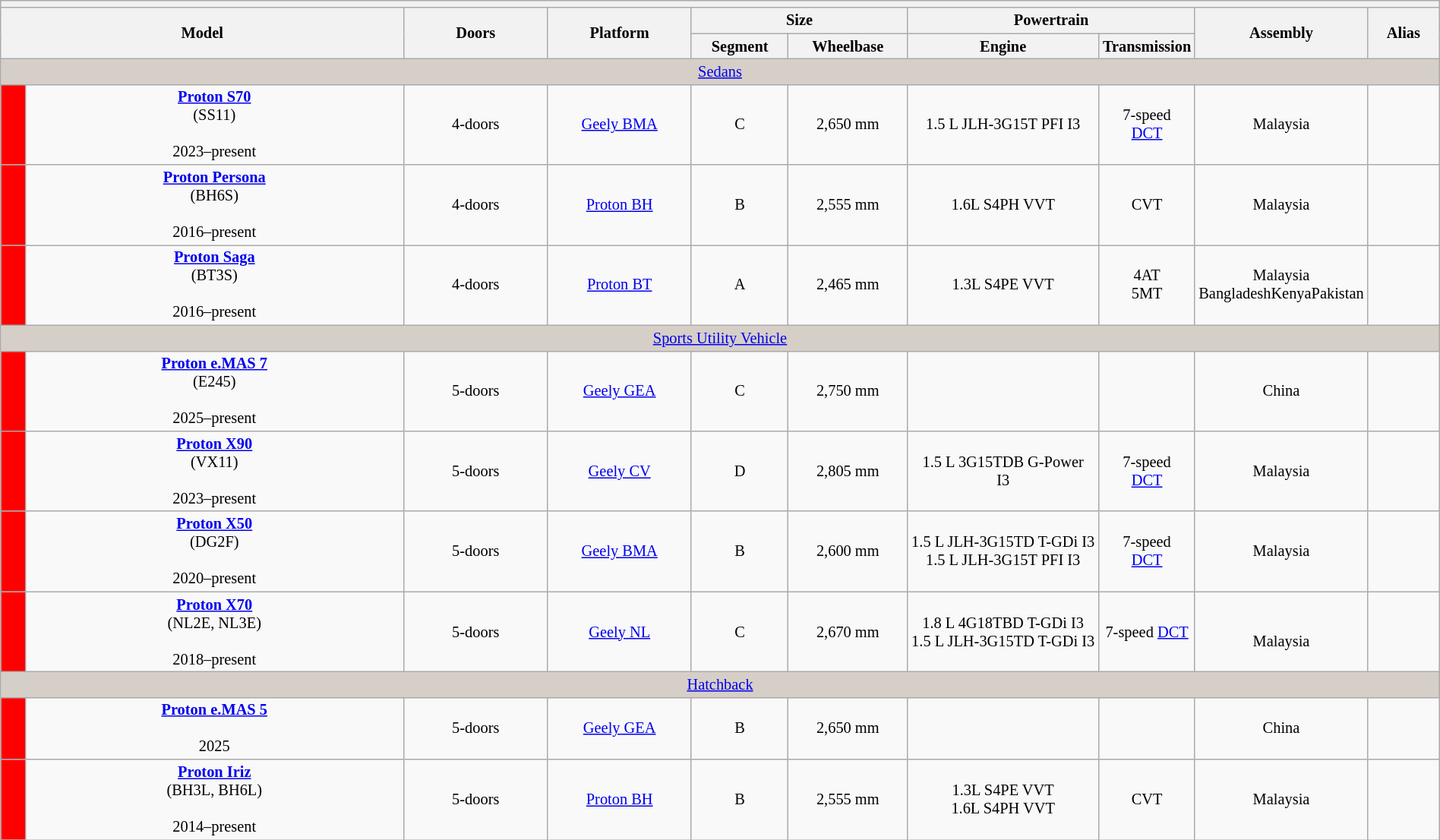<table class="wikitable" style="width:100%; font-size:85%; text-align:center;">
<tr bgcolor="#ececec">
<th colspan="10"></th>
</tr>
<tr>
<th colspan="2" rowspan="2">Model</th>
<th style="width:10%;" rowspan="2">Doors</th>
<th rowspan="2" style="width:10%;">Platform</th>
<th style="width:15%;" colspan="2">Size</th>
<th style="width:20%;" colspan="2">Powertrain</th>
<th style="width:10%;" rowspan="2">Assembly</th>
<th rowspan="2" style="width:5%;">Alias</th>
</tr>
<tr>
<th>Segment</th>
<th>Wheelbase</th>
<th>Engine</th>
<th>Transmission</th>
</tr>
<tr bgcolor="#d6cfc7">
<td colspan="10"><a href='#'>Sedans</a></td>
</tr>
<tr>
<td style="background: #ff0000"></td>
<td><strong><a href='#'>Proton S70</a></strong><br>(SS11)<br><br>2023–present</td>
<td>4-doors</td>
<td><a href='#'>Geely BMA</a></td>
<td>C</td>
<td>2,650 mm</td>
<td>1.5 L JLH-3G15T PFI I3</td>
<td>7-speed<br><a href='#'>DCT</a></td>
<td>Malaysia</td>
<td></td>
</tr>
<tr>
<td style="background: #ff0000"></td>
<td><strong><a href='#'>Proton Persona</a></strong><br>(BH6S)<br> <br>2016–present</td>
<td>4-doors</td>
<td><a href='#'>Proton BH</a></td>
<td>B</td>
<td>2,555 mm</td>
<td>1.6L S4PH VVT</td>
<td>CVT</td>
<td>Malaysia</td>
<td></td>
</tr>
<tr>
<td style="background: #ff0000"></td>
<td><strong><a href='#'>Proton Saga</a></strong><br>(BT3S)<br><br>2016–present</td>
<td>4-doors</td>
<td><a href='#'>Proton BT</a></td>
<td>A</td>
<td>2,465 mm</td>
<td>1.3L S4PE VVT</td>
<td>4AT<br>5MT</td>
<td>Malaysia<br>BangladeshKenyaPakistan</td>
<td></td>
</tr>
<tr bgcolor="#d6cfc7">
<td colspan="10"><a href='#'>Sports Utility Vehicle</a></td>
</tr>
<tr>
<td style="background: #ff0000"></td>
<td><strong><a href='#'>Proton e.MAS 7</a></strong><br>(E245)<br><br>2025–present</td>
<td>5-doors</td>
<td><a href='#'>Geely GEA</a></td>
<td>C</td>
<td>2,750 mm</td>
<td></td>
<td></td>
<td>China</td>
<td></td>
</tr>
<tr>
<td style="background: #ff0000"></td>
<td><strong><a href='#'>Proton X90</a></strong><br>(VX11)<br><br>2023–present</td>
<td>5-doors</td>
<td><a href='#'>Geely CV</a></td>
<td>D</td>
<td>2,805 mm</td>
<td>1.5 L 3G15TDB G-Power<br>I3</td>
<td>7-speed<br><a href='#'>DCT</a></td>
<td>Malaysia</td>
<td></td>
</tr>
<tr>
<td style="background: #ff0000"></td>
<td><strong><a href='#'>Proton X50</a></strong><br>(DG2F)<br><br>2020–present</td>
<td>5-doors</td>
<td><a href='#'>Geely BMA</a></td>
<td>B</td>
<td>2,600 mm</td>
<td>1.5 L JLH-3G15TD T-GDi I3<br>1.5 L JLH-3G15T PFI I3</td>
<td>7-speed<br><a href='#'>DCT</a></td>
<td>Malaysia</td>
<td></td>
</tr>
<tr>
<td style="background: #ff0000"></td>
<td><strong><a href='#'>Proton X70</a></strong><br>(NL2E, NL3E)<br><br>2018–present</td>
<td>5-doors</td>
<td><a href='#'>Geely NL</a></td>
<td>C</td>
<td>2,670 mm</td>
<td>1.8 L 4G18TBD T-GDi I3<br>1.5 L JLH-3G15TD T-GDi I3</td>
<td>7-speed <a href='#'>DCT</a></td>
<td><br>Malaysia</td>
<td></td>
</tr>
<tr bgcolor="#d6cfc7">
<td colspan="10"><a href='#'>Hatchback</a></td>
</tr>
<tr>
<td style="background: #ff0000"></td>
<td><strong><a href='#'>Proton e.MAS 5</a></strong><br> <br>2025</td>
<td>5-doors</td>
<td><a href='#'>Geely GEA</a></td>
<td>B</td>
<td>2,650 mm</td>
<td></td>
<td></td>
<td>China</td>
<td></td>
</tr>
<tr>
<td style="background: #ff0000"></td>
<td><strong><a href='#'>Proton Iriz</a></strong><br>(BH3L, BH6L)<br> <br>2014–present</td>
<td>5-doors</td>
<td><a href='#'>Proton BH</a></td>
<td>B</td>
<td>2,555 mm</td>
<td>1.3L S4PE VVT<br>1.6L S4PH VVT</td>
<td>CVT</td>
<td>Malaysia</td>
<td></td>
</tr>
</table>
